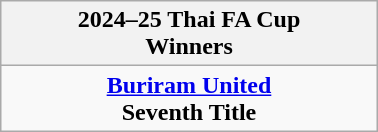<table class="wikitable" style="text-align: center; margin: 0 auto; width: 20%">
<tr>
<th>2024–25 Thai FA Cup<br>Winners</th>
</tr>
<tr>
<td align="center"><strong><a href='#'>Buriram United</a></strong><br><strong>Seventh Title</strong></td>
</tr>
</table>
